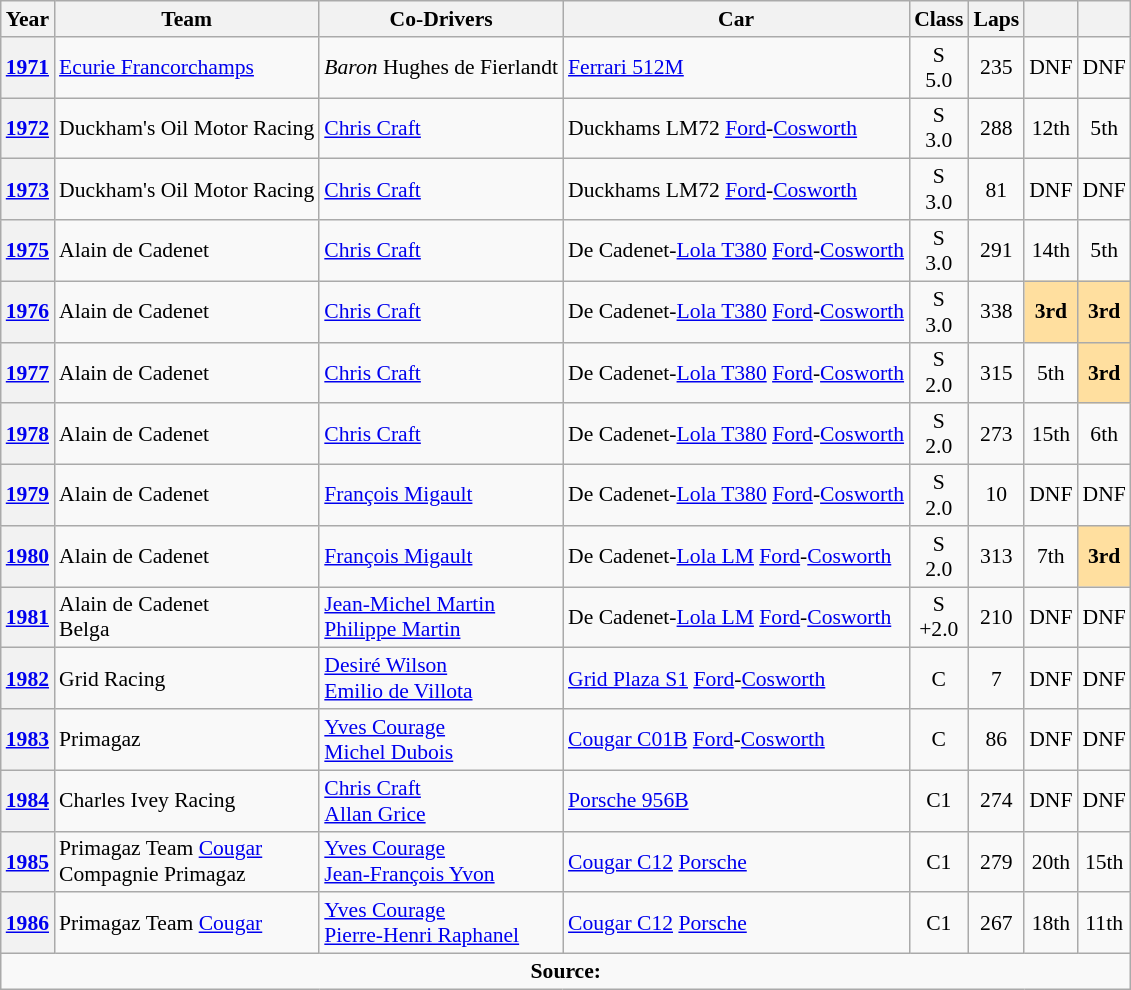<table class="wikitable" style="text-align:center; font-size:90%">
<tr>
<th>Year</th>
<th>Team</th>
<th>Co-Drivers</th>
<th>Car</th>
<th>Class</th>
<th>Laps</th>
<th></th>
<th></th>
</tr>
<tr align="centre">
<th><a href='#'>1971</a></th>
<td align="left"> <a href='#'>Ecurie Francorchamps</a></td>
<td align="left"> <em>Baron</em> Hughes de Fierlandt</td>
<td align="left"><a href='#'>Ferrari 512M</a></td>
<td>S<br>5.0</td>
<td>235</td>
<td>DNF</td>
<td>DNF</td>
</tr>
<tr>
<th><a href='#'>1972</a></th>
<td align="left"> Duckham's Oil Motor Racing</td>
<td align="left"> <a href='#'>Chris Craft</a></td>
<td align="left">Duckhams LM72 <a href='#'>Ford</a>-<a href='#'>Cosworth</a></td>
<td>S<br>3.0</td>
<td>288</td>
<td>12th</td>
<td>5th</td>
</tr>
<tr>
<th><a href='#'>1973</a></th>
<td align="left"> Duckham's Oil Motor Racing</td>
<td align="left"> <a href='#'>Chris Craft</a></td>
<td align="left">Duckhams LM72 <a href='#'>Ford</a>-<a href='#'>Cosworth</a></td>
<td>S<br>3.0</td>
<td>81</td>
<td>DNF</td>
<td>DNF</td>
</tr>
<tr>
<th><a href='#'>1975</a></th>
<td align="left"> Alain de Cadenet</td>
<td align="left"> <a href='#'>Chris Craft</a></td>
<td align="left">De Cadenet-<a href='#'>Lola T380</a> <a href='#'>Ford</a>-<a href='#'>Cosworth</a></td>
<td>S<br>3.0</td>
<td>291</td>
<td>14th</td>
<td>5th</td>
</tr>
<tr align="centre">
<th><a href='#'>1976</a></th>
<td align="left"> Alain de Cadenet</td>
<td align="left"> <a href='#'>Chris Craft</a></td>
<td align="left">De Cadenet-<a href='#'>Lola T380</a> <a href='#'>Ford</a>-<a href='#'>Cosworth</a></td>
<td>S<br>3.0</td>
<td>338</td>
<td style="background:#ffdf9f;"><strong>3rd</strong></td>
<td style="background:#ffdf9f;"><strong>3rd</strong></td>
</tr>
<tr align="centre">
<th><a href='#'>1977</a></th>
<td align="left"> Alain de Cadenet</td>
<td align="left"> <a href='#'>Chris Craft</a></td>
<td align="left">De Cadenet-<a href='#'>Lola T380</a> <a href='#'>Ford</a>-<a href='#'>Cosworth</a></td>
<td>S<br>2.0</td>
<td>315</td>
<td>5th</td>
<td style="background:#ffdf9f;"><strong>3rd</strong></td>
</tr>
<tr align="centre">
<th><a href='#'>1978</a></th>
<td align="left"> Alain de Cadenet</td>
<td align="left"> <a href='#'>Chris Craft</a></td>
<td align="left">De Cadenet-<a href='#'>Lola T380</a> <a href='#'>Ford</a>-<a href='#'>Cosworth</a></td>
<td>S<br>2.0</td>
<td>273</td>
<td>15th</td>
<td>6th</td>
</tr>
<tr align="centre">
<th><a href='#'>1979</a></th>
<td align="left"> Alain de Cadenet</td>
<td align="left"> <a href='#'>François Migault</a></td>
<td align="left">De Cadenet-<a href='#'>Lola T380</a> <a href='#'>Ford</a>-<a href='#'>Cosworth</a></td>
<td>S<br>2.0</td>
<td>10</td>
<td>DNF</td>
<td>DNF</td>
</tr>
<tr align="centre">
<th><a href='#'>1980</a></th>
<td align="left"> Alain de Cadenet</td>
<td align="left"> <a href='#'>François Migault</a></td>
<td align="left">De Cadenet-<a href='#'>Lola LM</a> <a href='#'>Ford</a>-<a href='#'>Cosworth</a></td>
<td>S<br>2.0</td>
<td>313</td>
<td>7th</td>
<td style="background:#ffdf9f;"><strong>3rd</strong></td>
</tr>
<tr align="centre">
<th><a href='#'>1981</a></th>
<td align="left"> Alain de Cadenet<br> Belga</td>
<td align="left"> <a href='#'>Jean-Michel Martin</a><br> <a href='#'>Philippe Martin</a></td>
<td align="left">De Cadenet-<a href='#'>Lola LM</a> <a href='#'>Ford</a>-<a href='#'>Cosworth</a></td>
<td>S<br>+2.0</td>
<td>210</td>
<td>DNF</td>
<td>DNF</td>
</tr>
<tr align="centre">
<th><a href='#'>1982</a></th>
<td align="left"> Grid Racing</td>
<td align="left"> <a href='#'>Desiré Wilson</a><br> <a href='#'>Emilio de Villota</a></td>
<td align="left"><a href='#'>Grid Plaza S1</a> <a href='#'>Ford</a>-<a href='#'>Cosworth</a></td>
<td>C</td>
<td>7</td>
<td>DNF</td>
<td>DNF</td>
</tr>
<tr align="centre">
<th><a href='#'>1983</a></th>
<td align="left"> Primagaz</td>
<td align="left"> <a href='#'>Yves Courage</a><br> <a href='#'>Michel Dubois</a></td>
<td align="left"><a href='#'>Cougar C01B</a> <a href='#'>Ford</a>-<a href='#'>Cosworth</a></td>
<td>C</td>
<td>86</td>
<td>DNF</td>
<td>DNF</td>
</tr>
<tr align="centre">
<th><a href='#'>1984</a></th>
<td align="left"> Charles Ivey Racing</td>
<td align="left"> <a href='#'>Chris Craft</a><br> <a href='#'>Allan Grice</a></td>
<td align="left"><a href='#'>Porsche 956B</a></td>
<td>C1</td>
<td>274</td>
<td>DNF</td>
<td>DNF</td>
</tr>
<tr align="centre">
<th><a href='#'>1985</a></th>
<td align="left"> Primagaz Team <a href='#'>Cougar</a><br> Compagnie Primagaz</td>
<td align="left"> <a href='#'>Yves Courage</a><br> <a href='#'>Jean-François Yvon</a></td>
<td align="left"><a href='#'>Cougar C12</a> <a href='#'>Porsche</a></td>
<td>C1</td>
<td>279</td>
<td>20th</td>
<td>15th</td>
</tr>
<tr>
<th><a href='#'>1986</a></th>
<td align="left"> Primagaz Team <a href='#'>Cougar</a></td>
<td align="left"> <a href='#'>Yves Courage</a><br> <a href='#'>Pierre-Henri Raphanel</a></td>
<td align="left"><a href='#'>Cougar C12</a> <a href='#'>Porsche</a></td>
<td>C1</td>
<td>267</td>
<td>18th</td>
<td>11th</td>
</tr>
<tr>
<td colspan="8" style="text-align: center;"><strong>Source:</strong></td>
</tr>
</table>
